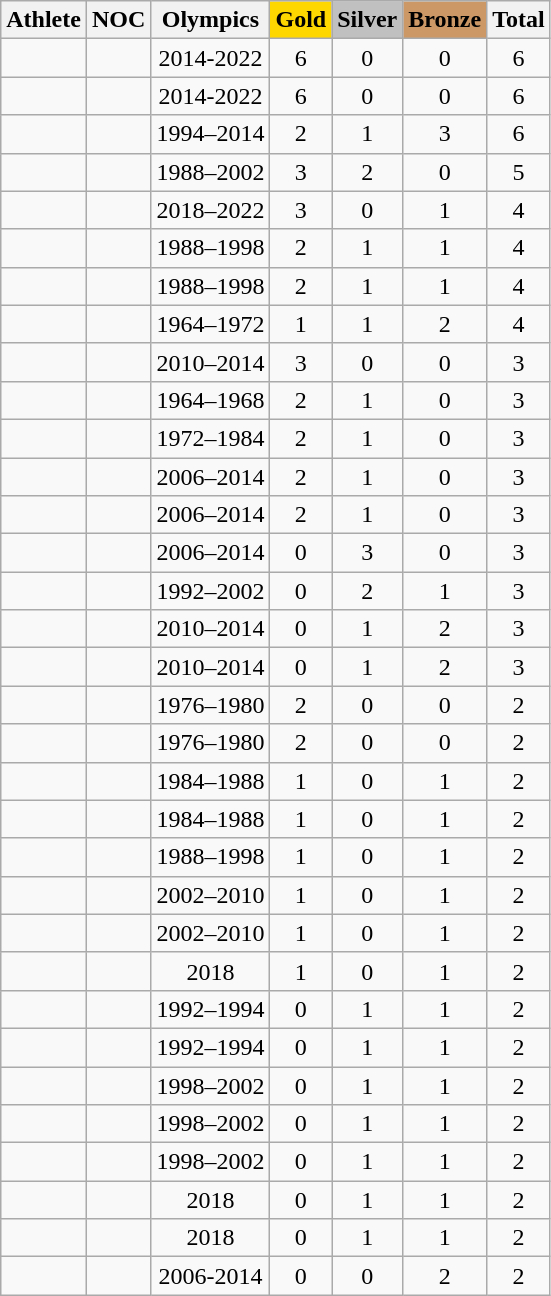<table class="wikitable sortable" style="text-align:center">
<tr>
<th>Athlete</th>
<th>NOC</th>
<th>Olympics</th>
<th style="background:gold">Gold</th>
<th style="background:silver">Silver</th>
<th style="background:#cc9966">Bronze</th>
<th>Total</th>
</tr>
<tr>
<td align=left></td>
<td align=left></td>
<td>2014-2022</td>
<td>6</td>
<td>0</td>
<td>0</td>
<td>6</td>
</tr>
<tr>
<td align=left></td>
<td align=left></td>
<td>2014-2022</td>
<td>6</td>
<td>0</td>
<td>0</td>
<td>6</td>
</tr>
<tr>
<td align=left></td>
<td align=left></td>
<td>1994–2014</td>
<td>2</td>
<td>1</td>
<td>3</td>
<td>6</td>
</tr>
<tr>
<td align=left></td>
<td align=left><br></td>
<td>1988–2002</td>
<td>3</td>
<td>2</td>
<td>0</td>
<td>5</td>
</tr>
<tr>
<td align=left></td>
<td align=left></td>
<td>2018–2022</td>
<td>3</td>
<td>0</td>
<td>1</td>
<td>4</td>
</tr>
<tr>
<td align=left></td>
<td align=left><br></td>
<td>1988–1998</td>
<td>2</td>
<td>1</td>
<td>1</td>
<td>4</td>
</tr>
<tr>
<td align=left></td>
<td align=left><br></td>
<td>1988–1998</td>
<td>2</td>
<td>1</td>
<td>1</td>
<td>4</td>
</tr>
<tr>
<td align=left></td>
<td align=left></td>
<td>1964–1972</td>
<td>1</td>
<td>1</td>
<td>2</td>
<td>4</td>
</tr>
<tr>
<td align=left></td>
<td align=left></td>
<td>2010–2014</td>
<td>3</td>
<td>0</td>
<td>0</td>
<td>3</td>
</tr>
<tr>
<td align=left></td>
<td align=left></td>
<td>1964–1968</td>
<td>2</td>
<td>1</td>
<td>0</td>
<td>3</td>
</tr>
<tr>
<td align=left></td>
<td align=left></td>
<td>1972–1984</td>
<td>2</td>
<td>1</td>
<td>0</td>
<td>3</td>
</tr>
<tr>
<td align=left></td>
<td align=left></td>
<td>2006–2014</td>
<td>2</td>
<td>1</td>
<td>0</td>
<td>3</td>
</tr>
<tr>
<td align=left></td>
<td align=left></td>
<td>2006–2014</td>
<td>2</td>
<td>1</td>
<td>0</td>
<td>3</td>
</tr>
<tr>
<td align=left></td>
<td align=left></td>
<td>2006–2014</td>
<td>0</td>
<td>3</td>
<td>0</td>
<td>3</td>
</tr>
<tr>
<td align=left></td>
<td align=left></td>
<td>1992–2002</td>
<td>0</td>
<td>2</td>
<td>1</td>
<td>3</td>
</tr>
<tr>
<td align=left></td>
<td align=left></td>
<td>2010–2014</td>
<td>0</td>
<td>1</td>
<td>2</td>
<td>3</td>
</tr>
<tr>
<td align=left></td>
<td align=left></td>
<td>2010–2014</td>
<td>0</td>
<td>1</td>
<td>2</td>
<td>3</td>
</tr>
<tr>
<td align=left></td>
<td align=left></td>
<td>1976–1980</td>
<td>2</td>
<td>0</td>
<td>0</td>
<td>2</td>
</tr>
<tr>
<td align=left></td>
<td align=left></td>
<td>1976–1980</td>
<td>2</td>
<td>0</td>
<td>0</td>
<td>2</td>
</tr>
<tr>
<td align=left></td>
<td align=left></td>
<td>1984–1988</td>
<td>1</td>
<td>0</td>
<td>1</td>
<td>2</td>
</tr>
<tr>
<td align=left></td>
<td align=left></td>
<td>1984–1988</td>
<td>1</td>
<td>0</td>
<td>1</td>
<td>2</td>
</tr>
<tr>
<td align=left></td>
<td align=left><br></td>
<td>1988–1998</td>
<td>1</td>
<td>0</td>
<td>1</td>
<td>2</td>
</tr>
<tr>
<td align=left></td>
<td align=left></td>
<td>2002–2010</td>
<td>1</td>
<td>0</td>
<td>1</td>
<td>2</td>
</tr>
<tr>
<td align=left></td>
<td align=left></td>
<td>2002–2010</td>
<td>1</td>
<td>0</td>
<td>1</td>
<td>2</td>
</tr>
<tr>
<td align=left></td>
<td align=left></td>
<td>2018</td>
<td>1</td>
<td>0</td>
<td>1</td>
<td>2</td>
</tr>
<tr>
<td align=left></td>
<td align=left></td>
<td>1992–1994</td>
<td>0</td>
<td>1</td>
<td>1</td>
<td>2</td>
</tr>
<tr>
<td align=left></td>
<td align=left></td>
<td>1992–1994</td>
<td>0</td>
<td>1</td>
<td>1</td>
<td>2</td>
</tr>
<tr>
<td align=left></td>
<td align=left></td>
<td>1998–2002</td>
<td>0</td>
<td>1</td>
<td>1</td>
<td>2</td>
</tr>
<tr>
<td align=left></td>
<td align=left></td>
<td>1998–2002</td>
<td>0</td>
<td>1</td>
<td>1</td>
<td>2</td>
</tr>
<tr>
<td align=left></td>
<td align=left></td>
<td>1998–2002</td>
<td>0</td>
<td>1</td>
<td>1</td>
<td>2</td>
</tr>
<tr>
<td align=left></td>
<td align=left></td>
<td>2018</td>
<td>0</td>
<td>1</td>
<td>1</td>
<td>2</td>
</tr>
<tr>
<td align=left></td>
<td align=left></td>
<td>2018</td>
<td>0</td>
<td>1</td>
<td>1</td>
<td>2</td>
</tr>
<tr>
<td align=left></td>
<td align=left></td>
<td>2006-2014</td>
<td>0</td>
<td>0</td>
<td>2</td>
<td>2</td>
</tr>
</table>
